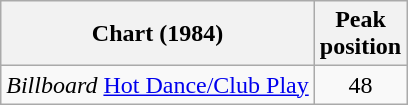<table class="wikitable" style="text-align:center;">
<tr>
<th>Chart (1984)</th>
<th>Peak<br>position</th>
</tr>
<tr>
<td align="left"><em>Billboard</em> <a href='#'>Hot Dance/Club Play</a></td>
<td>48</td>
</tr>
</table>
